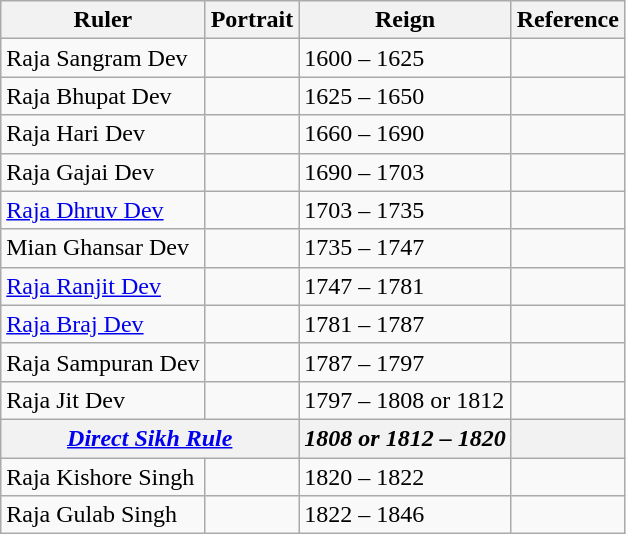<table class="wikitable">
<tr>
<th>Ruler</th>
<th>Portrait</th>
<th>Reign</th>
<th>Reference</th>
</tr>
<tr>
<td>Raja Sangram Dev</td>
<td></td>
<td>1600 – 1625</td>
<td></td>
</tr>
<tr>
<td>Raja Bhupat Dev</td>
<td></td>
<td>1625 – 1650</td>
<td></td>
</tr>
<tr>
<td>Raja Hari Dev</td>
<td></td>
<td>1660 – 1690</td>
<td></td>
</tr>
<tr>
<td>Raja Gajai Dev</td>
<td></td>
<td>1690 – 1703</td>
<td></td>
</tr>
<tr>
<td><a href='#'>Raja Dhruv Dev</a></td>
<td></td>
<td>1703 – 1735</td>
<td></td>
</tr>
<tr>
<td>Mian Ghansar Dev</td>
<td></td>
<td>1735 – 1747</td>
<td></td>
</tr>
<tr>
<td><a href='#'>Raja Ranjit Dev</a></td>
<td></td>
<td>1747 – 1781</td>
<td></td>
</tr>
<tr>
<td><a href='#'>Raja Braj Dev</a></td>
<td></td>
<td>1781 – 1787</td>
<td></td>
</tr>
<tr>
<td>Raja Sampuran Dev</td>
<td></td>
<td>1787 – 1797</td>
<td></td>
</tr>
<tr>
<td>Raja Jit Dev</td>
<td></td>
<td>1797 – 1808 or 1812</td>
<td></td>
</tr>
<tr>
<th colspan="2"><em><a href='#'>Direct Sikh Rule</a></em></th>
<th><em>1808 or 1812 – 1820</em></th>
<th></th>
</tr>
<tr>
<td>Raja Kishore Singh</td>
<td></td>
<td>1820 – 1822</td>
<td></td>
</tr>
<tr>
<td>Raja Gulab Singh</td>
<td></td>
<td>1822 – 1846</td>
<td></td>
</tr>
</table>
